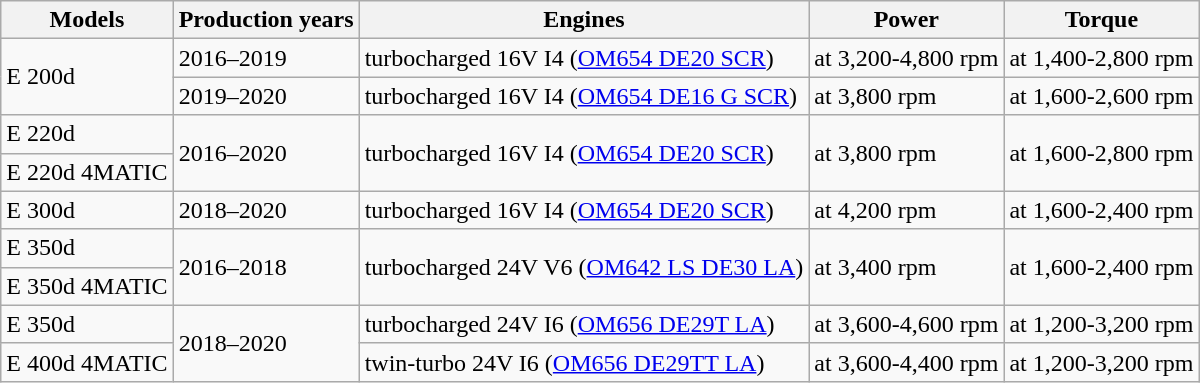<table class="wikitable">
<tr>
<th>Models</th>
<th>Production years</th>
<th>Engines</th>
<th>Power</th>
<th>Torque</th>
</tr>
<tr>
<td rowspan="2">E 200d</td>
<td>2016–2019</td>
<td> turbocharged 16V I4 (<a href='#'>OM654 DE20 SCR</a>)</td>
<td> at 3,200-4,800 rpm</td>
<td> at 1,400-2,800 rpm</td>
</tr>
<tr>
<td>2019–2020</td>
<td> turbocharged 16V I4 (<a href='#'>OM654 DE16 G SCR</a>)</td>
<td> at 3,800 rpm</td>
<td> at 1,600-2,600 rpm</td>
</tr>
<tr>
<td>E 220d</td>
<td rowspan="2">2016–2020</td>
<td rowspan="2"> turbocharged 16V I4 (<a href='#'>OM654 DE20 SCR</a>)</td>
<td rowspan="2"> at 3,800 rpm</td>
<td rowspan="2"> at 1,600-2,800 rpm</td>
</tr>
<tr>
<td>E 220d 4MATIC</td>
</tr>
<tr>
<td>E 300d</td>
<td>2018–2020</td>
<td> turbocharged 16V I4 (<a href='#'>OM654 DE20 SCR</a>)</td>
<td> at 4,200 rpm</td>
<td> at 1,600-2,400 rpm</td>
</tr>
<tr>
<td>E 350d</td>
<td rowspan="2">2016–2018</td>
<td rowspan="2"> turbocharged 24V V6 (<a href='#'>OM642 LS DE30 LA</a>)</td>
<td rowspan="2"> at 3,400 rpm</td>
<td rowspan="2"> at 1,600-2,400 rpm</td>
</tr>
<tr>
<td>E 350d 4MATIC</td>
</tr>
<tr>
<td>E 350d</td>
<td rowspan="2">2018–2020</td>
<td> turbocharged 24V I6 (<a href='#'>OM656 DE29T LA</a>)</td>
<td> at 3,600-4,600 rpm</td>
<td> at 1,200-3,200 rpm</td>
</tr>
<tr>
<td>E 400d 4MATIC</td>
<td> twin-turbo 24V I6 (<a href='#'>OM656 DE29TT LA</a>)</td>
<td> at 3,600-4,400 rpm</td>
<td> at 1,200-3,200 rpm</td>
</tr>
</table>
